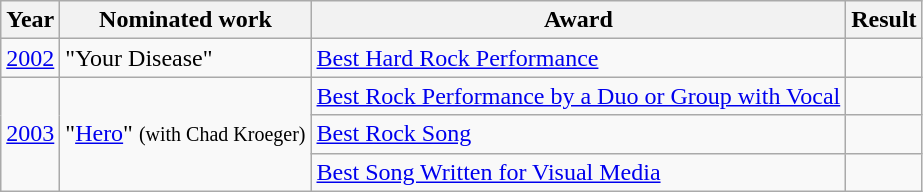<table class="wikitable">
<tr>
<th>Year</th>
<th>Nominated work</th>
<th>Award</th>
<th>Result</th>
</tr>
<tr>
<td align=center><a href='#'>2002</a></td>
<td>"Your Disease"</td>
<td><a href='#'>Best Hard Rock Performance</a></td>
<td></td>
</tr>
<tr>
<td rowspan="3"><a href='#'>2003</a></td>
<td rowspan="3">"<a href='#'>Hero</a>" <small>(with Chad Kroeger)</small></td>
<td><a href='#'>Best Rock Performance by a Duo or Group with Vocal</a></td>
<td></td>
</tr>
<tr>
<td><a href='#'>Best Rock Song</a></td>
<td></td>
</tr>
<tr>
<td><a href='#'>Best Song Written for Visual Media</a></td>
<td></td>
</tr>
</table>
